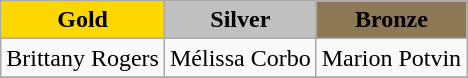<table class="wikitable">
<tr>
<th style="background-color:#FFD700">Gold</th>
<th style="background-color:#C0C0C0">Silver</th>
<th style="background-color:#8C7853">Bronze</th>
</tr>
<tr>
<td> Brittany Rogers</td>
<td> Mélissa Corbo</td>
<td> Marion Potvin</td>
</tr>
<tr>
</tr>
</table>
